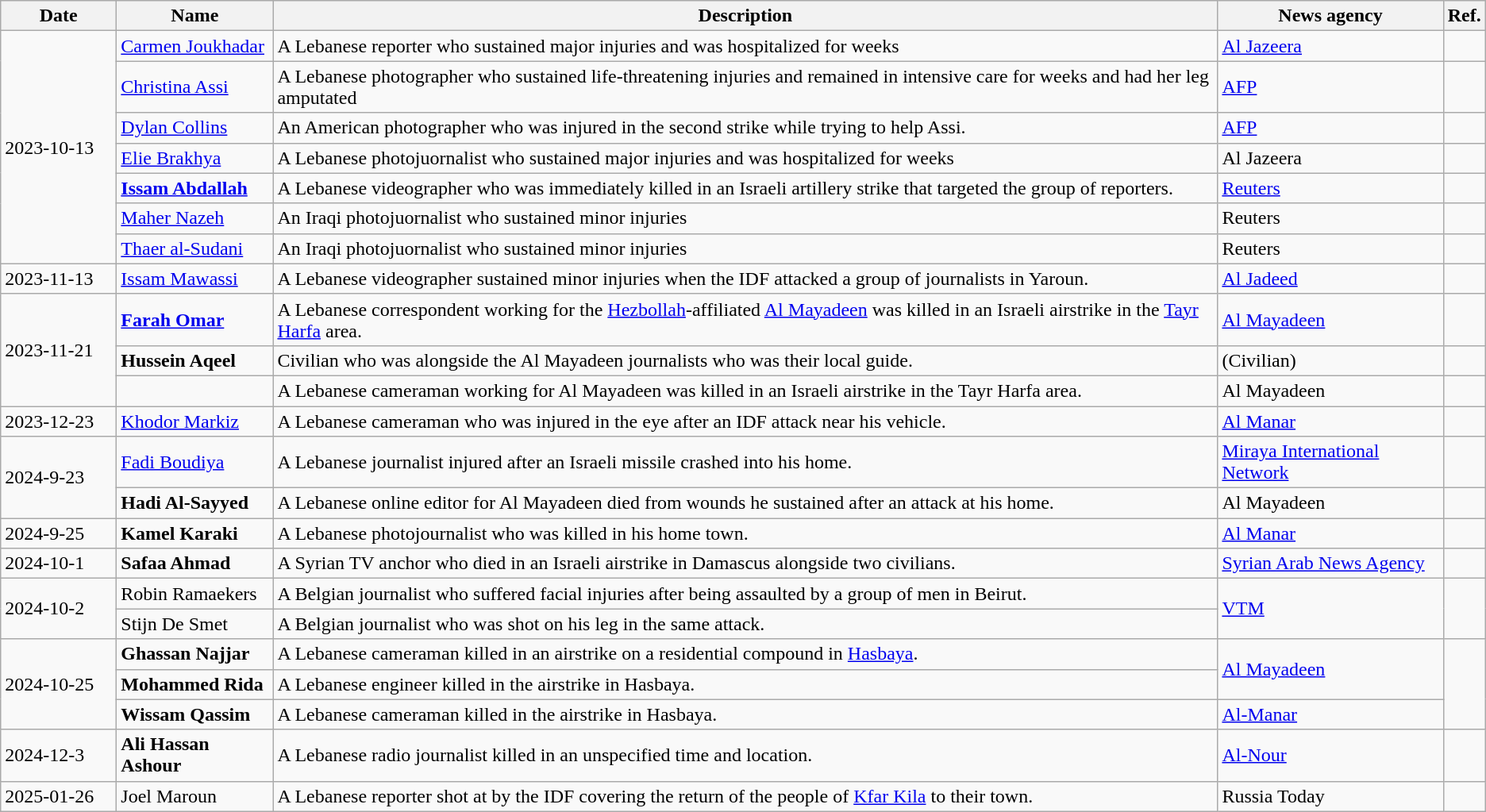<table class="wikitable static-row-numbers">
<tr>
<th scope="col" style="min-width: 90px;">Date</th>
<th>Name</th>
<th>Description</th>
<th>News agency</th>
<th>Ref.</th>
</tr>
<tr>
<td rowspan="7">2023-10-13</td>
<td><a href='#'>Carmen Joukhadar</a></td>
<td>A Lebanese reporter who sustained major injuries and was hospitalized for weeks</td>
<td><a href='#'>Al Jazeera</a></td>
<td></td>
</tr>
<tr>
<td><a href='#'>Christina Assi</a></td>
<td>A Lebanese photographer who sustained life-threatening injuries and remained in intensive care for weeks and had her leg amputated</td>
<td><a href='#'>AFP</a></td>
<td></td>
</tr>
<tr>
<td><a href='#'>Dylan Collins</a></td>
<td>An American photographer who was injured in the second strike while trying to help Assi.</td>
<td><a href='#'>AFP</a></td>
<td></td>
</tr>
<tr>
<td><a href='#'>Elie Brakhya</a></td>
<td>A Lebanese photojuornalist who sustained major injuries and was hospitalized for weeks</td>
<td>Al Jazeera</td>
<td></td>
</tr>
<tr>
<td><strong><a href='#'>Issam Abdallah</a></strong></td>
<td>A Lebanese videographer who was immediately killed in an Israeli artillery strike that targeted the group of reporters.</td>
<td><a href='#'>Reuters</a></td>
<td></td>
</tr>
<tr>
<td><a href='#'>Maher Nazeh</a></td>
<td>An Iraqi photojuornalist who sustained minor injuries</td>
<td>Reuters</td>
<td></td>
</tr>
<tr>
<td><a href='#'>Thaer al-Sudani</a></td>
<td>An Iraqi photojuornalist who sustained minor injuries</td>
<td>Reuters</td>
<td></td>
</tr>
<tr>
<td>2023-11-13</td>
<td><a href='#'>Issam Mawassi</a></td>
<td>A Lebanese videographer sustained minor injuries when the IDF attacked a group of journalists in Yaroun.</td>
<td><a href='#'>Al Jadeed</a></td>
<td></td>
</tr>
<tr>
<td rowspan="3">2023-11-21</td>
<td><a href='#'><strong>Farah Omar</strong></a></td>
<td>A Lebanese correspondent working for the <a href='#'>Hezbollah</a>-affiliated <a href='#'>Al Mayadeen</a> was killed in an Israeli airstrike in the <a href='#'>Tayr Harfa</a> area.</td>
<td><a href='#'>Al Mayadeen</a></td>
<td></td>
</tr>
<tr>
<td><strong>Hussein Aqeel</strong></td>
<td>Civilian who was alongside the Al Mayadeen journalists who was their local guide.</td>
<td>(Civilian)</td>
<td></td>
</tr>
<tr>
<td><strong></strong></td>
<td>A Lebanese cameraman working for Al Mayadeen was killed in an Israeli airstrike in the Tayr Harfa area.</td>
<td>Al Mayadeen</td>
<td></td>
</tr>
<tr>
<td>2023-12-23</td>
<td><a href='#'>Khodor Markiz</a></td>
<td>A Lebanese cameraman who was injured in the eye after an IDF attack near his vehicle.</td>
<td><a href='#'>Al Manar</a></td>
<td></td>
</tr>
<tr>
<td rowspan="2">2024-9-23</td>
<td><a href='#'>Fadi Boudiya</a></td>
<td>A Lebanese journalist injured after an Israeli missile crashed into his home.</td>
<td><a href='#'>Miraya International Network</a></td>
<td></td>
</tr>
<tr>
<td><strong>Hadi Al-Sayyed</strong></td>
<td>A Lebanese online editor for Al Mayadeen died from wounds he sustained after an attack at his home.</td>
<td>Al Mayadeen</td>
<td></td>
</tr>
<tr>
<td>2024-9-25</td>
<td><strong>Kamel Karaki</strong></td>
<td>A Lebanese photojournalist who was killed in his home town.</td>
<td><a href='#'>Al Manar</a></td>
<td></td>
</tr>
<tr>
<td>2024-10-1</td>
<td><strong>Safaa Ahmad</strong></td>
<td>A Syrian TV anchor who died in an Israeli airstrike in Damascus alongside two civilians.</td>
<td><a href='#'>Syrian Arab News Agency</a></td>
<td></td>
</tr>
<tr>
<td rowspan="2">2024-10-2</td>
<td>Robin Ramaekers</td>
<td>A Belgian journalist who suffered facial injuries after being assaulted by a group of men in Beirut.</td>
<td rowspan="2"><a href='#'>VTM</a></td>
<td rowspan="2"></td>
</tr>
<tr>
<td>Stijn De Smet</td>
<td>A Belgian journalist who was shot on his leg in the same attack.</td>
</tr>
<tr>
<td rowspan="3">2024-10-25</td>
<td><strong>Ghassan Najjar</strong></td>
<td>A Lebanese cameraman killed in an airstrike on a residential compound in <a href='#'>Hasbaya</a>.</td>
<td rowspan="2"><a href='#'>Al Mayadeen</a></td>
<td rowspan="3"></td>
</tr>
<tr>
<td><strong>Mohammed Rida</strong></td>
<td>A Lebanese engineer killed in the airstrike in Hasbaya.</td>
</tr>
<tr>
<td><strong>Wissam Qassim</strong></td>
<td>A Lebanese cameraman killed in the airstrike in Hasbaya.</td>
<td><a href='#'>Al-Manar</a></td>
</tr>
<tr>
<td>2024-12-3</td>
<td><strong>Ali Hassan Ashour</strong></td>
<td>A Lebanese radio journalist killed in an unspecified time and location.</td>
<td><a href='#'>Al-Nour</a></td>
<td></td>
</tr>
<tr>
<td>2025-01-26</td>
<td>Joel Maroun</td>
<td>A Lebanese reporter shot at by the IDF covering the return of the people of <a href='#'>Kfar Kila</a> to their town.</td>
<td>Russia Today</td>
<td></td>
</tr>
</table>
